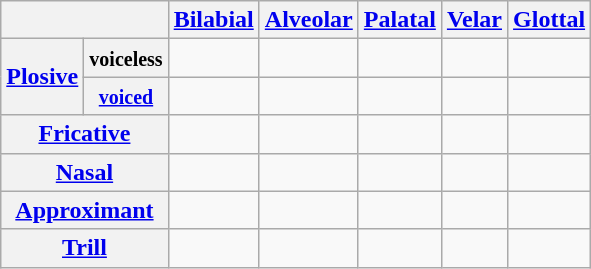<table class="wikitable" style="text-align:center">
<tr>
<th colspan="2"></th>
<th><a href='#'>Bilabial</a></th>
<th><a href='#'>Alveolar</a></th>
<th><a href='#'>Palatal</a></th>
<th><a href='#'>Velar</a></th>
<th><a href='#'>Glottal</a></th>
</tr>
<tr>
<th rowspan="2"><a href='#'>Plosive</a></th>
<th><small>voiceless</small></th>
<td></td>
<td></td>
<td></td>
<td></td>
<td> </td>
</tr>
<tr>
<th><a href='#'><small>voiced</small></a></th>
<td></td>
<td></td>
<td></td>
<td></td>
<td></td>
</tr>
<tr>
<th colspan="2"><a href='#'>Fricative</a></th>
<td></td>
<td></td>
<td></td>
<td></td>
<td></td>
</tr>
<tr>
<th colspan="2"><a href='#'>Nasal</a></th>
<td></td>
<td></td>
<td></td>
<td> </td>
<td></td>
</tr>
<tr>
<th colspan="2"><a href='#'>Approximant</a></th>
<td></td>
<td></td>
<td> </td>
<td></td>
<td></td>
</tr>
<tr>
<th colspan="2"><a href='#'>Trill</a></th>
<td></td>
<td></td>
<td></td>
<td></td>
<td></td>
</tr>
</table>
